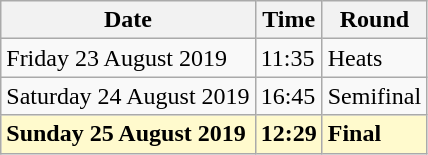<table class="wikitable">
<tr>
<th>Date</th>
<th>Time</th>
<th>Round</th>
</tr>
<tr>
<td>Friday 23 August 2019</td>
<td>11:35</td>
<td>Heats</td>
</tr>
<tr>
<td>Saturday 24 August 2019</td>
<td>16:45</td>
<td>Semifinal</td>
</tr>
<tr>
<td style=background:lemonchiffon><strong>Sunday 25 August 2019</strong></td>
<td style=background:lemonchiffon><strong>12:29</strong></td>
<td style=background:lemonchiffon><strong>Final</strong></td>
</tr>
</table>
